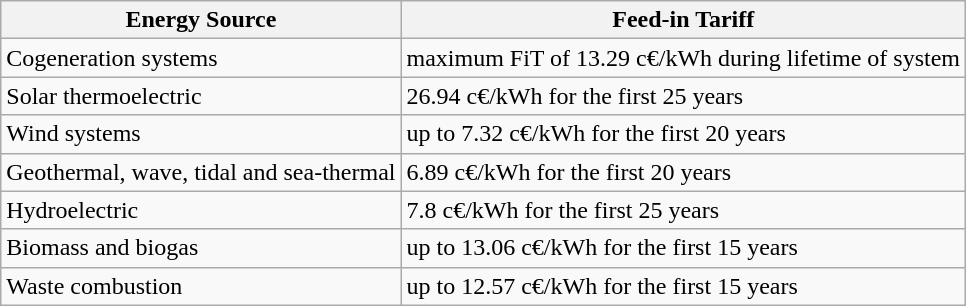<table class="wikitable sortable">
<tr>
<th>Energy Source</th>
<th>Feed-in Tariff</th>
</tr>
<tr>
<td>Cogeneration systems</td>
<td>maximum FiT of 13.29 c€/kWh during lifetime of system</td>
</tr>
<tr>
<td>Solar thermoelectric</td>
<td>26.94 c€/kWh for the first 25 years</td>
</tr>
<tr>
<td>Wind systems</td>
<td>up to 7.32 c€/kWh for the first 20 years</td>
</tr>
<tr>
<td>Geothermal, wave, tidal and sea-thermal</td>
<td>6.89 c€/kWh for the first 20 years</td>
</tr>
<tr>
<td>Hydroelectric</td>
<td>7.8 c€/kWh for the first 25 years</td>
</tr>
<tr>
<td>Biomass and biogas</td>
<td>up to 13.06 c€/kWh for the first 15 years</td>
</tr>
<tr>
<td>Waste combustion</td>
<td>up to 12.57 c€/kWh for the first 15 years</td>
</tr>
</table>
